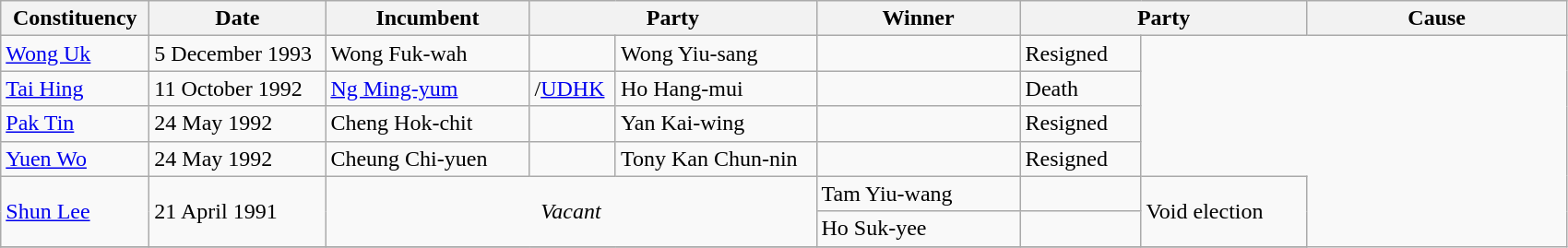<table class="wikitable">
<tr>
<th width=100px>Constituency</th>
<th width="120px">Date</th>
<th width=140px>Incumbent</th>
<th width=200px colspan=2>Party</th>
<th width=140px>Winner</th>
<th width=200px colspan=2>Party</th>
<th width=180px>Cause</th>
</tr>
<tr>
<td><a href='#'>Wong Uk</a></td>
<td>5 December 1993</td>
<td>Wong Fuk-wah</td>
<td></td>
<td>Wong Yiu-sang</td>
<td></td>
<td>Resigned</td>
</tr>
<tr>
<td><a href='#'>Tai Hing</a></td>
<td>11 October 1992</td>
<td><a href='#'>Ng Ming-yum</a></td>
<td>/<a href='#'>UDHK</a></td>
<td>Ho Hang-mui</td>
<td></td>
<td>Death</td>
</tr>
<tr>
<td><a href='#'>Pak Tin</a></td>
<td>24 May 1992</td>
<td>Cheng Hok-chit</td>
<td></td>
<td>Yan Kai-wing</td>
<td></td>
<td>Resigned</td>
</tr>
<tr>
<td><a href='#'>Yuen Wo</a></td>
<td>24 May 1992</td>
<td>Cheung Chi-yuen</td>
<td></td>
<td>Tony Kan Chun-nin</td>
<td></td>
<td>Resigned</td>
</tr>
<tr>
<td rowspan=2><a href='#'>Shun Lee</a></td>
<td rowspan=2>21 April 1991</td>
<td rowspan=2 colspan=3 align=center><em>Vacant</em></td>
<td>Tam Yiu-wang</td>
<td></td>
<td rowspan=2>Void election</td>
</tr>
<tr>
<td>Ho Suk-yee</td>
<td></td>
</tr>
<tr>
</tr>
</table>
